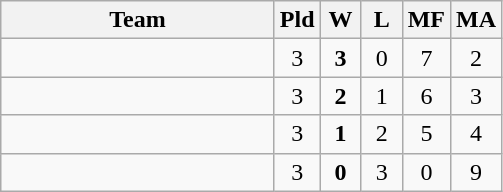<table class=wikitable style="text-align:center">
<tr>
<th width=175>Team</th>
<th width=20>Pld</th>
<th width=20>W</th>
<th width=20>L</th>
<th width=20>MF</th>
<th width=20>MA</th>
</tr>
<tr>
<td style="text-align:left"></td>
<td>3</td>
<td><strong>3</strong></td>
<td>0</td>
<td>7</td>
<td>2</td>
</tr>
<tr>
<td style="text-align:left"></td>
<td>3</td>
<td><strong>2</strong></td>
<td>1</td>
<td>6</td>
<td>3</td>
</tr>
<tr>
<td style="text-align:left"></td>
<td>3</td>
<td><strong>1</strong></td>
<td>2</td>
<td>5</td>
<td>4</td>
</tr>
<tr>
<td style="text-align:left"></td>
<td>3</td>
<td><strong>0</strong></td>
<td>3</td>
<td>0</td>
<td>9</td>
</tr>
</table>
